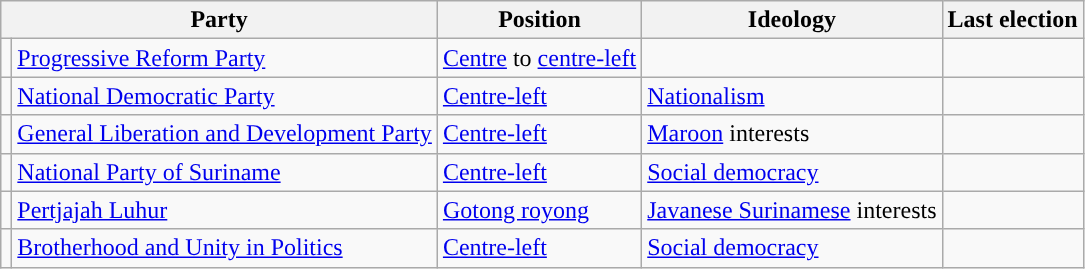<table class="wikitable sortable">
<tr>
<th colspan="2">Party</th>
<th>Position</th>
<th>Ideology</th>
<th>Last election</th>
</tr>
<tr>
<td></td>
<td><a href='#'>Progressive Reform Party</a></td>
<td><a href='#'>Centre</a> to <a href='#'>centre-left</a></td>
<td></td>
<td></td>
</tr>
<tr>
<td></td>
<td><a href='#'>National Democratic Party</a></td>
<td><a href='#'>Centre-left</a></td>
<td><a href='#'>Nationalism</a></td>
<td></td>
</tr>
<tr>
<td></td>
<td><a href='#'>General Liberation and Development Party</a></td>
<td><a href='#'>Centre-left</a></td>
<td><a href='#'>Maroon</a> interests</td>
<td></td>
</tr>
<tr>
<td></td>
<td><a href='#'>National Party of Suriname</a></td>
<td><a href='#'>Centre-left</a></td>
<td><a href='#'>Social democracy</a></td>
<td></td>
</tr>
<tr>
<td></td>
<td><a href='#'>Pertjajah Luhur</a></td>
<td><a href='#'>Gotong royong</a></td>
<td><a href='#'>Javanese Surinamese</a> interests</td>
<td></td>
</tr>
<tr>
<td></td>
<td><a href='#'>Brotherhood and Unity in Politics</a></td>
<td><a href='#'>Centre-left</a></td>
<td><a href='#'>Social democracy</a></td>
<td></td>
</tr>
</table>
